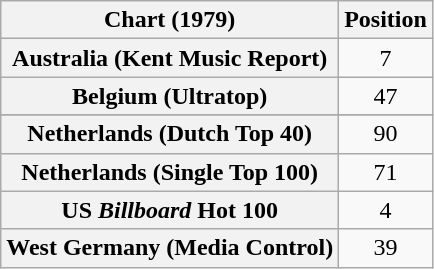<table class="wikitable sortable plainrowheaders">
<tr>
<th scope="col">Chart (1979)</th>
<th scope="col">Position</th>
</tr>
<tr>
<th scope="row">Australia (Kent Music Report)</th>
<td style="text-align:center;">7</td>
</tr>
<tr>
<th scope="row">Belgium (Ultratop)</th>
<td style="text-align:center;">47</td>
</tr>
<tr>
</tr>
<tr>
<th scope="row">Netherlands (Dutch Top 40)</th>
<td style="text-align:center;">90</td>
</tr>
<tr>
<th scope="row">Netherlands (Single Top 100)</th>
<td style="text-align:center;">71</td>
</tr>
<tr>
<th scope="row">US <em>Billboard</em> Hot 100</th>
<td style="text-align:center;">4</td>
</tr>
<tr>
<th scope="row">West Germany (Media Control)</th>
<td style="text-align:center;">39</td>
</tr>
</table>
